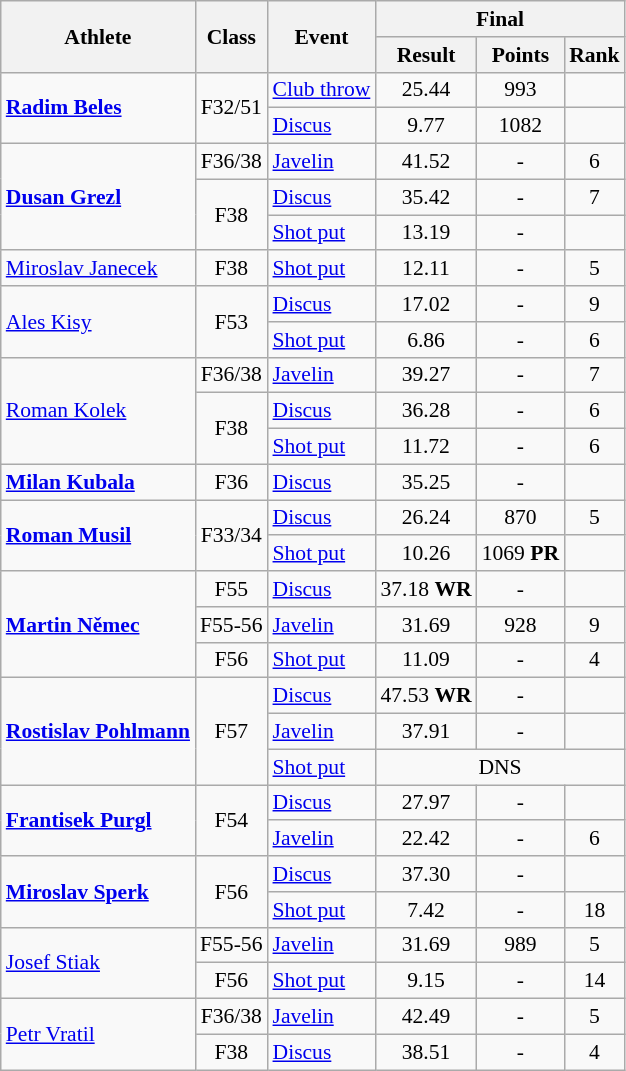<table class=wikitable style="font-size:90%">
<tr>
<th rowspan="2">Athlete</th>
<th rowspan="2">Class</th>
<th rowspan="2">Event</th>
<th colspan="3">Final</th>
</tr>
<tr>
<th>Result</th>
<th>Points</th>
<th>Rank</th>
</tr>
<tr>
<td rowspan="2"><strong><a href='#'>Radim Beles</a></strong></td>
<td rowspan="2" style="text-align:center;">F32/51</td>
<td><a href='#'>Club throw</a></td>
<td style="text-align:center;">25.44</td>
<td style="text-align:center;">993</td>
<td style="text-align:center;"></td>
</tr>
<tr>
<td><a href='#'>Discus</a></td>
<td style="text-align:center;">9.77</td>
<td style="text-align:center;">1082</td>
<td style="text-align:center;"></td>
</tr>
<tr>
<td rowspan="3"><strong><a href='#'>Dusan Grezl</a></strong></td>
<td style="text-align:center;">F36/38</td>
<td><a href='#'>Javelin</a></td>
<td style="text-align:center;">41.52</td>
<td style="text-align:center;">-</td>
<td style="text-align:center;">6</td>
</tr>
<tr>
<td rowspan="2" style="text-align:center;">F38</td>
<td><a href='#'>Discus</a></td>
<td style="text-align:center;">35.42</td>
<td style="text-align:center;">-</td>
<td style="text-align:center;">7</td>
</tr>
<tr>
<td><a href='#'>Shot put</a></td>
<td style="text-align:center;">13.19</td>
<td style="text-align:center;">-</td>
<td style="text-align:center;"></td>
</tr>
<tr>
<td><a href='#'>Miroslav Janecek</a></td>
<td style="text-align:center;">F38</td>
<td><a href='#'>Shot put</a></td>
<td style="text-align:center;">12.11</td>
<td style="text-align:center;">-</td>
<td style="text-align:center;">5</td>
</tr>
<tr>
<td rowspan="2"><a href='#'>Ales Kisy</a></td>
<td rowspan="2" style="text-align:center;">F53</td>
<td><a href='#'>Discus</a></td>
<td style="text-align:center;">17.02</td>
<td style="text-align:center;">-</td>
<td style="text-align:center;">9</td>
</tr>
<tr>
<td><a href='#'>Shot put</a></td>
<td style="text-align:center;">6.86</td>
<td style="text-align:center;">-</td>
<td style="text-align:center;">6</td>
</tr>
<tr>
<td rowspan="3"><a href='#'>Roman Kolek</a></td>
<td style="text-align:center;">F36/38</td>
<td><a href='#'>Javelin</a></td>
<td style="text-align:center;">39.27</td>
<td style="text-align:center;">-</td>
<td style="text-align:center;">7</td>
</tr>
<tr>
<td rowspan="2" style="text-align:center;">F38</td>
<td><a href='#'>Discus</a></td>
<td style="text-align:center;">36.28</td>
<td style="text-align:center;">-</td>
<td style="text-align:center;">6</td>
</tr>
<tr>
<td><a href='#'>Shot put</a></td>
<td style="text-align:center;">11.72</td>
<td style="text-align:center;">-</td>
<td style="text-align:center;">6</td>
</tr>
<tr>
<td><strong><a href='#'>Milan Kubala</a></strong></td>
<td style="text-align:center;">F36</td>
<td><a href='#'>Discus</a></td>
<td style="text-align:center;">35.25</td>
<td style="text-align:center;">-</td>
<td style="text-align:center;"></td>
</tr>
<tr>
<td rowspan="2"><strong><a href='#'>Roman Musil</a></strong></td>
<td rowspan="2" style="text-align:center;">F33/34</td>
<td><a href='#'>Discus</a></td>
<td style="text-align:center;">26.24</td>
<td style="text-align:center;">870</td>
<td style="text-align:center;">5</td>
</tr>
<tr>
<td><a href='#'>Shot put</a></td>
<td style="text-align:center;">10.26</td>
<td style="text-align:center;">1069 <strong>PR</strong></td>
<td style="text-align:center;"></td>
</tr>
<tr>
<td rowspan="3"><strong><a href='#'>Martin Němec</a></strong></td>
<td style="text-align:center;">F55</td>
<td><a href='#'>Discus</a></td>
<td style="text-align:center;">37.18 <strong>WR</strong></td>
<td style="text-align:center;">-</td>
<td style="text-align:center;"></td>
</tr>
<tr>
<td style="text-align:center;">F55-56</td>
<td><a href='#'>Javelin</a></td>
<td style="text-align:center;">31.69</td>
<td style="text-align:center;">928</td>
<td style="text-align:center;">9</td>
</tr>
<tr>
<td style="text-align:center;">F56</td>
<td><a href='#'>Shot put</a></td>
<td style="text-align:center;">11.09</td>
<td style="text-align:center;">-</td>
<td style="text-align:center;">4</td>
</tr>
<tr>
<td rowspan="3"><strong><a href='#'>Rostislav Pohlmann</a></strong></td>
<td rowspan="3" style="text-align:center;">F57</td>
<td><a href='#'>Discus</a></td>
<td style="text-align:center;">47.53 <strong>WR</strong></td>
<td style="text-align:center;">-</td>
<td style="text-align:center;"></td>
</tr>
<tr>
<td><a href='#'>Javelin</a></td>
<td style="text-align:center;">37.91</td>
<td style="text-align:center;">-</td>
<td style="text-align:center;"></td>
</tr>
<tr>
<td><a href='#'>Shot put</a></td>
<td style="text-align:center;" colspan="3">DNS</td>
</tr>
<tr>
<td rowspan="2"><strong><a href='#'>Frantisek Purgl</a></strong></td>
<td rowspan="2" style="text-align:center;">F54</td>
<td><a href='#'>Discus</a></td>
<td style="text-align:center;">27.97</td>
<td style="text-align:center;">-</td>
<td style="text-align:center;"></td>
</tr>
<tr>
<td><a href='#'>Javelin</a></td>
<td style="text-align:center;">22.42</td>
<td style="text-align:center;">-</td>
<td style="text-align:center;">6</td>
</tr>
<tr>
<td rowspan="2"><strong><a href='#'>Miroslav Sperk</a></strong></td>
<td rowspan="2" style="text-align:center;">F56</td>
<td><a href='#'>Discus</a></td>
<td style="text-align:center;">37.30</td>
<td style="text-align:center;">-</td>
<td style="text-align:center;"></td>
</tr>
<tr>
<td><a href='#'>Shot put</a></td>
<td style="text-align:center;">7.42</td>
<td style="text-align:center;">-</td>
<td style="text-align:center;">18</td>
</tr>
<tr>
<td rowspan="2"><a href='#'>Josef Stiak</a></td>
<td style="text-align:center;">F55-56</td>
<td><a href='#'>Javelin</a></td>
<td style="text-align:center;">31.69</td>
<td style="text-align:center;">989</td>
<td style="text-align:center;">5</td>
</tr>
<tr>
<td style="text-align:center;">F56</td>
<td><a href='#'>Shot put</a></td>
<td style="text-align:center;">9.15</td>
<td style="text-align:center;">-</td>
<td style="text-align:center;">14</td>
</tr>
<tr>
<td rowspan="2"><a href='#'>Petr Vratil</a></td>
<td style="text-align:center;">F36/38</td>
<td><a href='#'>Javelin</a></td>
<td style="text-align:center;">42.49</td>
<td style="text-align:center;">-</td>
<td style="text-align:center;">5</td>
</tr>
<tr>
<td style="text-align:center;">F38</td>
<td><a href='#'>Discus</a></td>
<td style="text-align:center;">38.51</td>
<td style="text-align:center;">-</td>
<td style="text-align:center;">4</td>
</tr>
</table>
